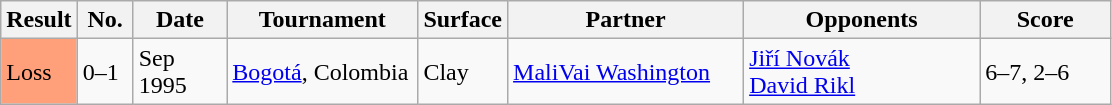<table class="sortable wikitable">
<tr>
<th>Result</th>
<th style="width:30px" class="unsortable">No.</th>
<th style="width:55px">Date</th>
<th style="width:120px">Tournament</th>
<th style="width:50px">Surface</th>
<th style="width:150px">Partner</th>
<th style="width:150px">Opponents</th>
<th style="width:80px" class="unsortable">Score</th>
</tr>
<tr>
<td style="background:#ffa07a;">Loss</td>
<td>0–1</td>
<td>Sep 1995</td>
<td><a href='#'>Bogotá</a>, Colombia</td>
<td>Clay</td>
<td> <a href='#'>MaliVai Washington</a></td>
<td> <a href='#'>Jiří Novák</a><br> <a href='#'>David Rikl</a></td>
<td>6–7, 2–6</td>
</tr>
</table>
